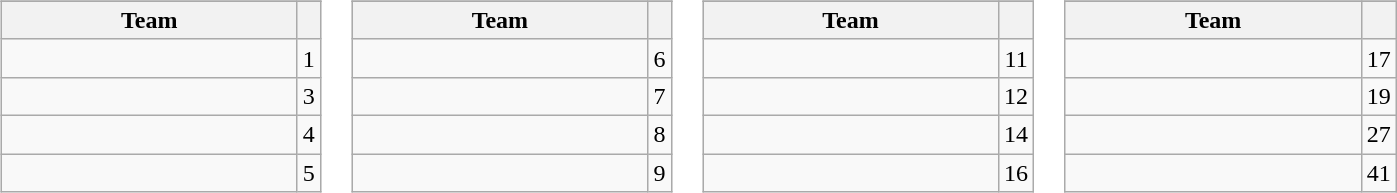<table>
<tr valign=top>
<td><br><table class="wikitable">
<tr>
</tr>
<tr>
<th width=190>Team</th>
<th></th>
</tr>
<tr>
<td></td>
<td align=center>1</td>
</tr>
<tr>
<td></td>
<td align=center>3</td>
</tr>
<tr>
<td></td>
<td align=center>4</td>
</tr>
<tr>
<td></td>
<td align=center>5</td>
</tr>
</table>
</td>
<td><br><table class="wikitable">
<tr>
</tr>
<tr>
<th width=190>Team</th>
<th></th>
</tr>
<tr>
<td></td>
<td align=center>6</td>
</tr>
<tr>
<td></td>
<td align=center>7</td>
</tr>
<tr>
<td></td>
<td align=center>8</td>
</tr>
<tr>
<td></td>
<td align=center>9</td>
</tr>
</table>
</td>
<td><br><table class="wikitable">
<tr>
</tr>
<tr>
<th width=190>Team</th>
<th></th>
</tr>
<tr>
<td><s></s></td>
<td align=center>11</td>
</tr>
<tr>
<td></td>
<td align=center>12</td>
</tr>
<tr>
<td></td>
<td align=center>14</td>
</tr>
<tr>
<td></td>
<td align=center>16</td>
</tr>
</table>
</td>
<td><br><table class="wikitable">
<tr>
</tr>
<tr>
<th width=190>Team</th>
<th></th>
</tr>
<tr>
<td></td>
<td align=center>17</td>
</tr>
<tr>
<td></td>
<td align=center>19</td>
</tr>
<tr>
<td></td>
<td align=center>27</td>
</tr>
<tr>
<td></td>
<td align=center>41</td>
</tr>
</table>
</td>
</tr>
</table>
